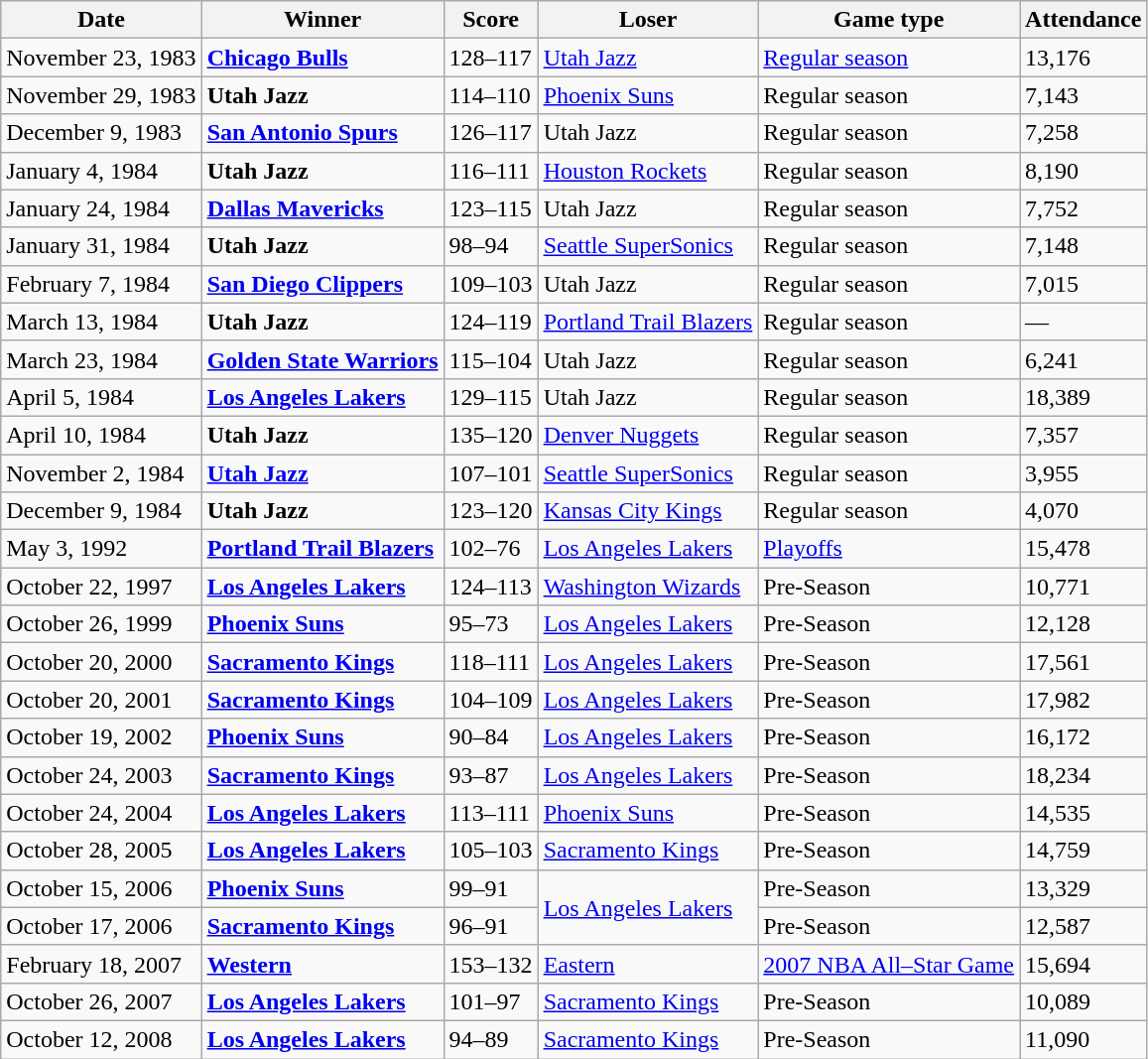<table class="wikitable collapsible collapse">
<tr>
<th>Date</th>
<th>Winner</th>
<th>Score</th>
<th>Loser</th>
<th>Game type</th>
<th>Attendance</th>
</tr>
<tr>
<td>November 23, 1983</td>
<td><strong><a href='#'>Chicago Bulls</a></strong></td>
<td>128–117</td>
<td><a href='#'>Utah Jazz</a></td>
<td><a href='#'>Regular season</a></td>
<td>13,176</td>
</tr>
<tr>
<td>November 29, 1983</td>
<td><strong>Utah Jazz</strong></td>
<td>114–110</td>
<td><a href='#'>Phoenix Suns</a></td>
<td>Regular season</td>
<td>7,143</td>
</tr>
<tr>
<td>December 9, 1983</td>
<td><strong><a href='#'>San Antonio Spurs</a></strong></td>
<td>126–117</td>
<td>Utah Jazz</td>
<td>Regular season</td>
<td>7,258</td>
</tr>
<tr>
<td>January 4, 1984</td>
<td><strong>Utah Jazz</strong></td>
<td>116–111</td>
<td><a href='#'>Houston Rockets</a></td>
<td>Regular season</td>
<td>8,190</td>
</tr>
<tr>
<td>January 24, 1984</td>
<td><strong><a href='#'>Dallas Mavericks</a></strong></td>
<td>123–115</td>
<td>Utah Jazz</td>
<td>Regular season</td>
<td>7,752</td>
</tr>
<tr>
<td>January 31, 1984</td>
<td><strong>Utah Jazz</strong></td>
<td>98–94</td>
<td><a href='#'>Seattle SuperSonics</a></td>
<td>Regular season</td>
<td>7,148</td>
</tr>
<tr>
<td>February 7, 1984</td>
<td><strong><a href='#'>San Diego Clippers</a></strong></td>
<td>109–103</td>
<td>Utah Jazz</td>
<td>Regular season</td>
<td>7,015</td>
</tr>
<tr>
<td>March 13, 1984</td>
<td><strong>Utah Jazz</strong></td>
<td>124–119</td>
<td><a href='#'>Portland Trail Blazers</a></td>
<td>Regular season</td>
<td>—</td>
</tr>
<tr>
<td>March 23, 1984</td>
<td><strong><a href='#'>Golden State Warriors</a></strong></td>
<td>115–104</td>
<td>Utah Jazz</td>
<td>Regular season</td>
<td>6,241</td>
</tr>
<tr>
<td>April 5, 1984</td>
<td><strong><a href='#'>Los Angeles Lakers</a></strong></td>
<td>129–115</td>
<td>Utah Jazz</td>
<td>Regular season</td>
<td>18,389</td>
</tr>
<tr>
<td>April 10, 1984</td>
<td><strong>Utah Jazz</strong></td>
<td>135–120</td>
<td><a href='#'>Denver Nuggets</a></td>
<td>Regular season</td>
<td>7,357</td>
</tr>
<tr>
<td>November 2, 1984</td>
<td><strong><a href='#'>Utah Jazz</a></strong></td>
<td>107–101</td>
<td><a href='#'>Seattle SuperSonics</a></td>
<td>Regular season</td>
<td>3,955</td>
</tr>
<tr>
<td>December 9, 1984</td>
<td><strong>Utah Jazz</strong></td>
<td>123–120</td>
<td><a href='#'>Kansas City Kings</a></td>
<td>Regular season</td>
<td>4,070</td>
</tr>
<tr>
<td>May 3, 1992</td>
<td><strong><a href='#'>Portland Trail Blazers</a></strong></td>
<td>102–76</td>
<td><a href='#'>Los Angeles Lakers</a></td>
<td><a href='#'>Playoffs</a></td>
<td>15,478</td>
</tr>
<tr>
<td>October 22, 1997</td>
<td><a href='#'><strong>Los Angeles Lakers</strong></a></td>
<td>124–113</td>
<td><a href='#'>Washington Wizards</a></td>
<td>Pre-Season</td>
<td>10,771</td>
</tr>
<tr>
<td>October 26, 1999</td>
<td><strong><a href='#'>Phoenix Suns</a></strong></td>
<td>95–73</td>
<td><a href='#'>Los Angeles Lakers</a></td>
<td>Pre-Season</td>
<td>12,128</td>
</tr>
<tr>
<td>October 20, 2000</td>
<td><strong><a href='#'>Sacramento Kings</a></strong></td>
<td>118–111</td>
<td><a href='#'>Los Angeles Lakers</a></td>
<td>Pre-Season</td>
<td>17,561</td>
</tr>
<tr>
<td>October 20, 2001</td>
<td><strong><a href='#'>Sacramento Kings</a></strong></td>
<td>104–109</td>
<td><a href='#'>Los Angeles Lakers</a></td>
<td>Pre-Season</td>
<td>17,982</td>
</tr>
<tr>
<td>October 19, 2002</td>
<td><a href='#'><strong>Phoenix Suns</strong></a></td>
<td>90–84</td>
<td><a href='#'>Los Angeles Lakers</a></td>
<td>Pre-Season</td>
<td>16,172</td>
</tr>
<tr>
<td>October 24, 2003</td>
<td><a href='#'><strong>Sacramento Kings</strong></a></td>
<td>93–87</td>
<td><a href='#'>Los Angeles Lakers</a></td>
<td>Pre-Season</td>
<td>18,234</td>
</tr>
<tr>
<td>October 24, 2004</td>
<td><a href='#'><strong>Los Angeles Lakers</strong></a></td>
<td>113–111</td>
<td><a href='#'>Phoenix Suns</a></td>
<td>Pre-Season</td>
<td>14,535</td>
</tr>
<tr>
<td>October 28, 2005</td>
<td><strong><a href='#'>Los Angeles Lakers</a></strong></td>
<td>105–103</td>
<td><a href='#'>Sacramento Kings</a></td>
<td>Pre-Season</td>
<td>14,759</td>
</tr>
<tr>
<td>October 15, 2006</td>
<td><a href='#'><strong>Phoenix Suns</strong></a></td>
<td>99–91</td>
<td rowspan="2"><a href='#'>Los Angeles Lakers</a></td>
<td>Pre-Season</td>
<td>13,329</td>
</tr>
<tr>
<td>October 17, 2006</td>
<td><a href='#'><strong>Sacramento Kings</strong></a></td>
<td>96–91</td>
<td>Pre-Season</td>
<td>12,587</td>
</tr>
<tr>
<td>February 18, 2007</td>
<td><strong><a href='#'>Western</a></strong></td>
<td>153–132</td>
<td><a href='#'>Eastern</a></td>
<td><a href='#'>2007 NBA All–Star Game</a></td>
<td>15,694</td>
</tr>
<tr>
<td>October 26, 2007</td>
<td><strong><a href='#'>Los Angeles Lakers</a></strong></td>
<td>101–97</td>
<td><a href='#'>Sacramento Kings</a></td>
<td>Pre-Season</td>
<td>10,089</td>
</tr>
<tr>
<td>October 12, 2008</td>
<td><strong><a href='#'>Los Angeles Lakers</a></strong></td>
<td>94–89</td>
<td><a href='#'>Sacramento Kings</a></td>
<td>Pre-Season</td>
<td>11,090</td>
</tr>
</table>
